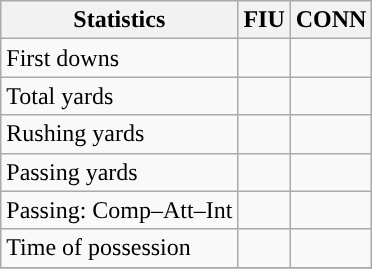<table class="wikitable" style="float: left;">
<tr>
<th>Statistics</th>
<th>FIU</th>
<th>CONN</th>
</tr>
<tr>
<td>First downs</td>
<td></td>
<td></td>
</tr>
<tr>
<td>Total yards</td>
<td></td>
<td></td>
</tr>
<tr>
<td>Rushing yards</td>
<td></td>
<td></td>
</tr>
<tr>
<td>Passing yards</td>
<td></td>
<td></td>
</tr>
<tr>
<td>Passing: Comp–Att–Int</td>
<td></td>
<td></td>
</tr>
<tr>
<td>Time of possession</td>
<td></td>
<td></td>
</tr>
<tr>
</tr>
</table>
